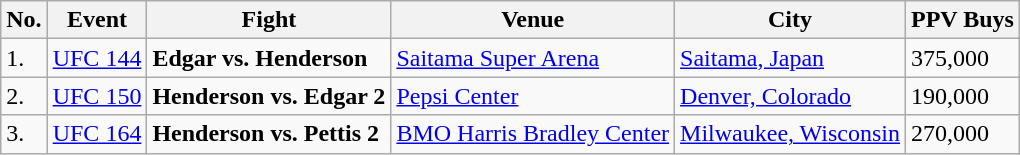<table class="wikitable">
<tr>
<th>No.</th>
<th>Event</th>
<th>Fight</th>
<th>Venue</th>
<th>City</th>
<th>PPV Buys</th>
</tr>
<tr>
<td>1.</td>
<td><a href='#'>UFC 144</a></td>
<td><strong>Edgar vs. Henderson</strong></td>
<td><a href='#'>Saitama Super Arena</a></td>
<td><a href='#'>Saitama, Japan</a></td>
<td>375,000</td>
</tr>
<tr>
<td>2.</td>
<td><a href='#'>UFC 150</a></td>
<td><strong>Henderson vs. Edgar 2</strong></td>
<td><a href='#'>Pepsi Center</a></td>
<td><a href='#'>Denver, Colorado</a></td>
<td>190,000</td>
</tr>
<tr>
<td>3.</td>
<td><a href='#'>UFC 164</a></td>
<td><strong>Henderson vs. Pettis 2</strong></td>
<td><a href='#'>BMO Harris Bradley Center</a></td>
<td><a href='#'>Milwaukee, Wisconsin</a></td>
<td>270,000</td>
</tr>
</table>
